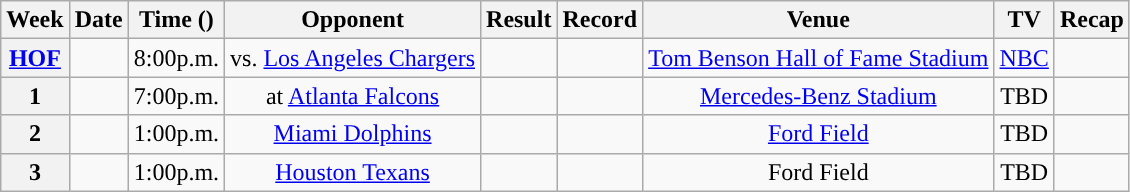<table class="wikitable" style="text-align:center">
<tr>
<th>Week</th>
<th>Date</th>
<th>Time (<a href='#'></a>)</th>
<th>Opponent</th>
<th>Result</th>
<th>Record</th>
<th>Venue</th>
<th>TV</th>
<th>Recap</th>
</tr>
<tr>
<th><a href='#'>HOF</a></th>
<td></td>
<td>8:00p.m.</td>
<td>vs. <a href='#'>Los Angeles Chargers</a></td>
<td></td>
<td></td>
<td><a href='#'>Tom Benson Hall of Fame Stadium</a></td>
<td><a href='#'>NBC</a></td>
<td></td>
</tr>
<tr>
<th>1</th>
<td></td>
<td>7:00p.m.</td>
<td>at <a href='#'>Atlanta Falcons</a></td>
<td></td>
<td></td>
<td><a href='#'>Mercedes-Benz Stadium</a></td>
<td>TBD</td>
<td></td>
</tr>
<tr>
<th>2</th>
<td></td>
<td>1:00p.m.</td>
<td><a href='#'>Miami Dolphins</a></td>
<td></td>
<td></td>
<td><a href='#'>Ford Field</a></td>
<td>TBD</td>
<td></td>
</tr>
<tr>
<th>3</th>
<td></td>
<td>1:00p.m.</td>
<td><a href='#'>Houston Texans</a></td>
<td></td>
<td></td>
<td>Ford Field</td>
<td>TBD</td>
<td></td>
</tr>
</table>
